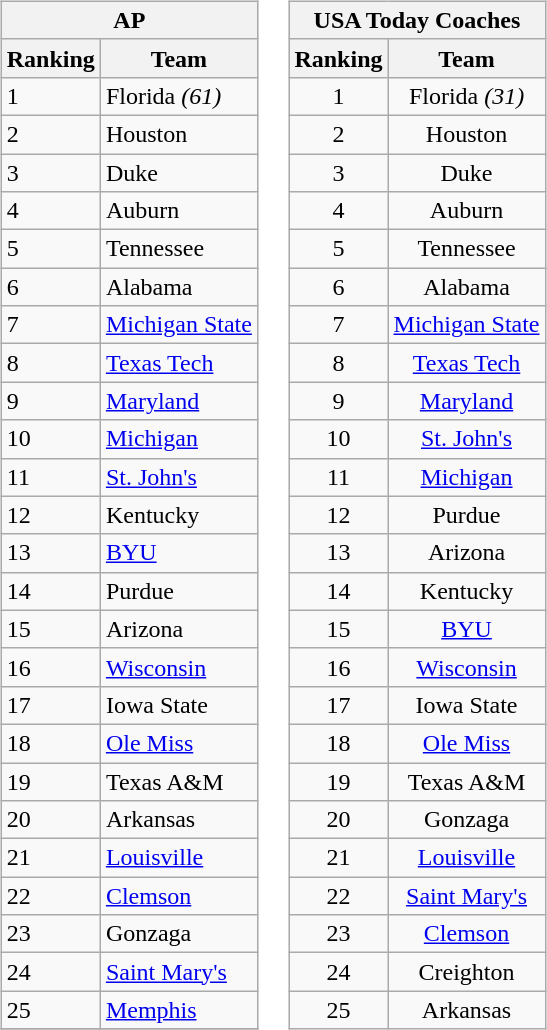<table>
<tr>
<td><br><table class="wikitable style="text-align:center;">
<tr>
<th colspan="2">AP</th>
</tr>
<tr>
<th>Ranking</th>
<th>Team</th>
</tr>
<tr>
<td>1</td>
<td>Florida <em>(61)</em></td>
</tr>
<tr>
<td>2</td>
<td>Houston</td>
</tr>
<tr>
<td>3</td>
<td>Duke</td>
</tr>
<tr>
<td>4</td>
<td>Auburn</td>
</tr>
<tr>
<td>5</td>
<td>Tennessee</td>
</tr>
<tr>
<td>6</td>
<td>Alabama</td>
</tr>
<tr>
<td>7</td>
<td><a href='#'>Michigan State</a></td>
</tr>
<tr>
<td>8</td>
<td><a href='#'>Texas Tech</a></td>
</tr>
<tr>
<td>9</td>
<td><a href='#'>Maryland</a></td>
</tr>
<tr>
<td>10</td>
<td><a href='#'>Michigan</a></td>
</tr>
<tr>
<td>11</td>
<td><a href='#'>St. John's</a></td>
</tr>
<tr>
<td>12</td>
<td>Kentucky</td>
</tr>
<tr>
<td>13</td>
<td><a href='#'>BYU</a></td>
</tr>
<tr>
<td>14</td>
<td>Purdue</td>
</tr>
<tr>
<td>15</td>
<td>Arizona</td>
</tr>
<tr>
<td>16</td>
<td><a href='#'>Wisconsin</a></td>
</tr>
<tr>
<td>17</td>
<td>Iowa State</td>
</tr>
<tr>
<td>18</td>
<td><a href='#'>Ole Miss</a></td>
</tr>
<tr>
<td>19</td>
<td>Texas A&M</td>
</tr>
<tr>
<td>20</td>
<td>Arkansas</td>
</tr>
<tr>
<td>21</td>
<td><a href='#'>Louisville</a></td>
</tr>
<tr>
<td>22</td>
<td><a href='#'>Clemson</a></td>
</tr>
<tr>
<td>23</td>
<td>Gonzaga</td>
</tr>
<tr>
<td>24</td>
<td><a href='#'>Saint Mary's</a></td>
</tr>
<tr>
<td>25</td>
<td><a href='#'>Memphis</a></td>
</tr>
<tr>
</tr>
</table>
</td>
<td><br><table class="wikitable" style="text-align:center">
<tr>
<th colspan="2">USA Today Coaches</th>
</tr>
<tr>
<th>Ranking</th>
<th>Team</th>
</tr>
<tr>
<td>1</td>
<td>Florida <em>(31)</em></td>
</tr>
<tr>
<td>2</td>
<td>Houston</td>
</tr>
<tr>
<td>3</td>
<td>Duke</td>
</tr>
<tr>
<td>4</td>
<td>Auburn</td>
</tr>
<tr>
<td>5</td>
<td>Tennessee</td>
</tr>
<tr>
<td>6</td>
<td>Alabama</td>
</tr>
<tr>
<td>7</td>
<td><a href='#'>Michigan State</a></td>
</tr>
<tr>
<td>8</td>
<td><a href='#'>Texas Tech</a></td>
</tr>
<tr>
<td>9</td>
<td><a href='#'>Maryland</a></td>
</tr>
<tr>
<td>10</td>
<td><a href='#'>St. John's</a></td>
</tr>
<tr>
<td>11</td>
<td><a href='#'>Michigan</a></td>
</tr>
<tr>
<td>12</td>
<td>Purdue</td>
</tr>
<tr>
<td>13</td>
<td>Arizona</td>
</tr>
<tr>
<td>14</td>
<td>Kentucky</td>
</tr>
<tr>
<td>15</td>
<td><a href='#'>BYU</a></td>
</tr>
<tr>
<td>16</td>
<td><a href='#'>Wisconsin</a></td>
</tr>
<tr>
<td>17</td>
<td>Iowa State</td>
</tr>
<tr>
<td>18</td>
<td><a href='#'>Ole Miss</a></td>
</tr>
<tr>
<td>19</td>
<td>Texas A&M</td>
</tr>
<tr>
<td>20</td>
<td>Gonzaga</td>
</tr>
<tr>
<td>21</td>
<td><a href='#'>Louisville</a></td>
</tr>
<tr>
<td>22</td>
<td><a href='#'>Saint Mary's</a></td>
</tr>
<tr>
<td>23</td>
<td><a href='#'>Clemson</a></td>
</tr>
<tr>
<td>24</td>
<td>Creighton</td>
</tr>
<tr>
<td>25</td>
<td>Arkansas</td>
</tr>
</table>
</td>
</tr>
</table>
